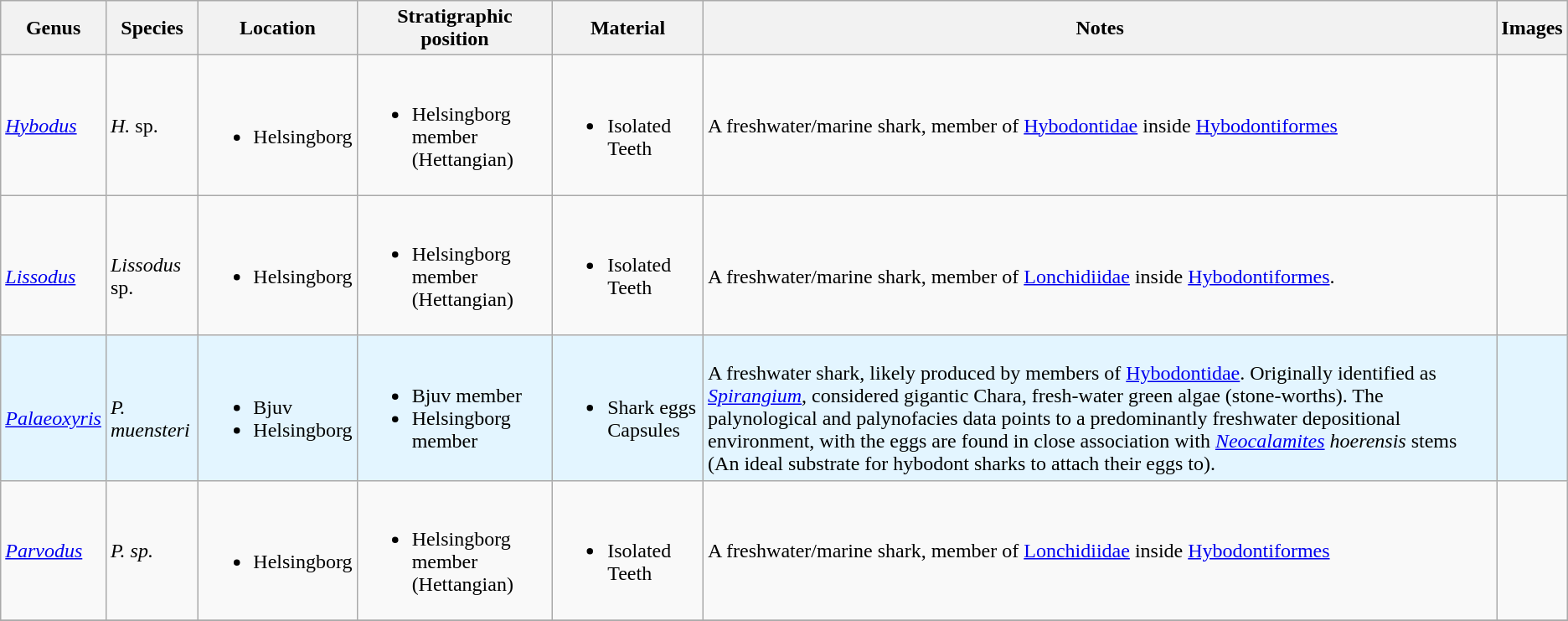<table class = "wikitable">
<tr>
<th>Genus</th>
<th>Species</th>
<th>Location</th>
<th>Stratigraphic position</th>
<th>Material</th>
<th>Notes</th>
<th>Images</th>
</tr>
<tr>
<td><em><a href='#'>Hybodus</a></em></td>
<td><em>H.</em> sp.</td>
<td><br><ul><li>Helsingborg</li></ul></td>
<td><br><ul><li>Helsingborg member (Hettangian)</li></ul></td>
<td><br><ul><li>Isolated Teeth</li></ul></td>
<td>A freshwater/marine shark, member of <a href='#'>Hybodontidae</a> inside <a href='#'>Hybodontiformes</a></td>
<td></td>
</tr>
<tr>
<td><br><em><a href='#'>Lissodus</a></em></td>
<td><br><em>Lissodus</em> sp.</td>
<td><br><ul><li>Helsingborg</li></ul></td>
<td><br><ul><li>Helsingborg member (Hettangian)</li></ul></td>
<td><br><ul><li>Isolated Teeth</li></ul></td>
<td><br>A freshwater/marine shark, member of <a href='#'>Lonchidiidae</a> inside <a href='#'>Hybodontiformes</a>.</td>
<td></td>
</tr>
<tr>
<td style="background:#E3F5FF;"><br><em><a href='#'>Palaeoxyris</a></em></td>
<td style="background:#E3F5FF;"><br><em>P. muensteri</em></td>
<td style="background:#E3F5FF;"><br><ul><li>Bjuv</li><li>Helsingborg</li></ul></td>
<td style="background:#E3F5FF;"><br><ul><li>Bjuv member</li><li>Helsingborg member</li></ul></td>
<td style="background:#E3F5FF;"><br><ul><li>Shark eggs Capsules</li></ul></td>
<td style="background:#E3F5FF;"><br>A freshwater shark, likely produced by members of <a href='#'>Hybodontidae</a>. Originally identified as <em><a href='#'>Spirangium</a></em>, considered gigantic Chara, fresh-water green algae (stone-worths). The palynological and palynofacies data  points to a predominantly freshwater depositional environment, with the eggs are found in close association with <em><a href='#'>Neocalamites</a> hoerensis</em> stems (An ideal substrate for hybodont sharks to attach their eggs to).</td>
<td style="background:#E3F5FF;"></td>
</tr>
<tr>
<td><em><a href='#'>Parvodus</a></em></td>
<td><em>P. sp.</em></td>
<td><br><ul><li>Helsingborg</li></ul></td>
<td><br><ul><li>Helsingborg member (Hettangian)</li></ul></td>
<td><br><ul><li>Isolated Teeth</li></ul></td>
<td>A freshwater/marine shark, member of <a href='#'>Lonchidiidae</a> inside <a href='#'>Hybodontiformes</a></td>
<td></td>
</tr>
<tr>
</tr>
</table>
